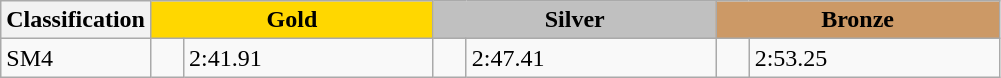<table class=wikitable style="font-size:100%">
<tr>
<th rowspan="1" width="15%">Classification</th>
<th colspan="2" style="background:gold;">Gold</th>
<th colspan="2" style="background:silver;">Silver</th>
<th colspan="2" style="background:#CC9966;">Bronze</th>
</tr>
<tr>
<td>SM4</td>
<td></td>
<td>2:41.91</td>
<td></td>
<td>2:47.41</td>
<td></td>
<td>2:53.25</td>
</tr>
</table>
